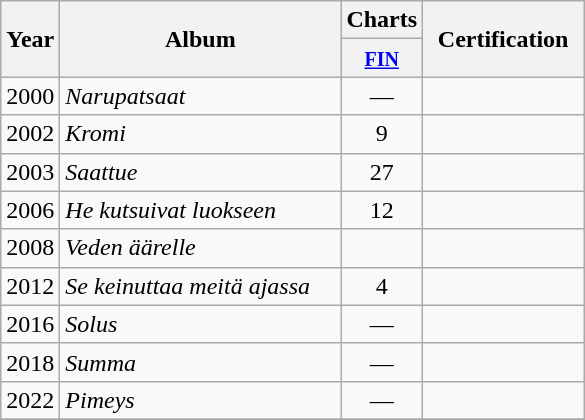<table class="wikitable">
<tr>
<th align="center" rowspan="2">Year</th>
<th align="center" rowspan="2" width="180">Album</th>
<th align="center" colspan="1">Charts</th>
<th align="center" rowspan="2" width="100">Certification</th>
</tr>
<tr>
<th width="20"><small><a href='#'>FIN</a></small><br></th>
</tr>
<tr>
<td align="center">2000</td>
<td><em>Narupatsaat</em></td>
<td align="center">—</td>
<td align="center"></td>
</tr>
<tr>
<td align="center">2002</td>
<td><em>Kromi</em></td>
<td align="center">9</td>
<td align="center"></td>
</tr>
<tr>
<td align="center">2003</td>
<td><em>Saattue</em></td>
<td align="center">27</td>
<td align="center"></td>
</tr>
<tr>
<td align="center">2006</td>
<td><em>He kutsuivat luokseen</em></td>
<td align="center">12</td>
<td align="center"></td>
</tr>
<tr>
<td align="center">2008</td>
<td><em>Veden äärelle </em></td>
<td align="center"></td>
<td align="center"></td>
</tr>
<tr>
<td align="center">2012</td>
<td><em>Se keinuttaa meitä ajassa</em></td>
<td align="center">4</td>
<td align="center"></td>
</tr>
<tr>
<td align="center">2016</td>
<td><em>Solus</em></td>
<td align="center">—</td>
<td align="center"></td>
</tr>
<tr>
<td align="center">2018</td>
<td><em>Summa</em></td>
<td align="center">—</td>
<td align="center"></td>
</tr>
<tr>
<td align="center">2022</td>
<td><em>Pimeys</em></td>
<td align="center">—</td>
<td align="center"></td>
</tr>
<tr>
</tr>
</table>
